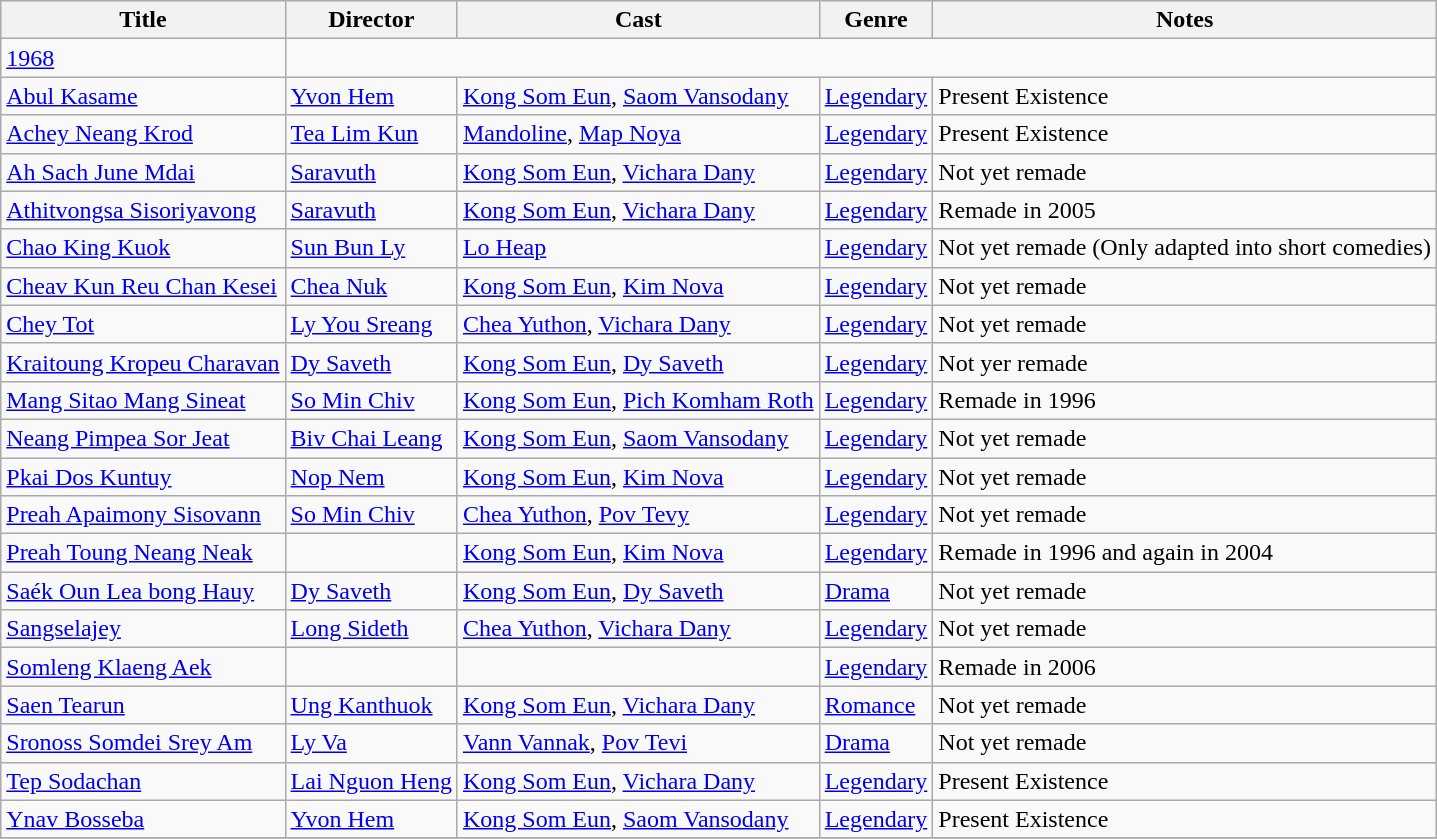<table class="wikitable">
<tr>
<th>Title</th>
<th>Director</th>
<th>Cast</th>
<th>Genre</th>
<th>Notes</th>
</tr>
<tr>
<td><a href='#'>1968</a></td>
</tr>
<tr>
<td><a href='#'>Abul Kasame</a></td>
<td><a href='#'>Yvon Hem</a></td>
<td><a href='#'>Kong Som Eun</a>, <a href='#'>Saom Vansodany</a></td>
<td><a href='#'>Legendary</a></td>
<td>Present Existence</td>
</tr>
<tr>
<td><a href='#'>Achey Neang Krod</a></td>
<td><a href='#'>Tea Lim Kun</a></td>
<td><a href='#'>Mandoline</a>, <a href='#'>Map Noya</a></td>
<td><a href='#'>Legendary</a></td>
<td>Present Existence</td>
</tr>
<tr>
<td><a href='#'>Ah Sach June Mdai</a></td>
<td><a href='#'>Saravuth</a></td>
<td><a href='#'>Kong Som Eun</a>, <a href='#'>Vichara Dany</a></td>
<td><a href='#'>Legendary</a></td>
<td>Not yet remade</td>
</tr>
<tr>
<td><a href='#'>Athitvongsa Sisoriyavong</a></td>
<td><a href='#'>Saravuth</a></td>
<td><a href='#'>Kong Som Eun</a>, <a href='#'>Vichara Dany</a></td>
<td><a href='#'>Legendary</a></td>
<td>Remade in 2005</td>
</tr>
<tr>
<td><a href='#'>Chao King Kuok</a></td>
<td><a href='#'>Sun Bun Ly</a></td>
<td><a href='#'>Lo Heap</a></td>
<td><a href='#'>Legendary</a></td>
<td>Not yet remade (Only adapted into short comedies)</td>
</tr>
<tr>
<td><a href='#'>Cheav Kun Reu Chan Kesei</a></td>
<td><a href='#'>Chea Nuk</a></td>
<td><a href='#'>Kong Som Eun</a>, <a href='#'>Kim Nova</a></td>
<td><a href='#'>Legendary</a></td>
<td>Not yet remade</td>
</tr>
<tr>
<td><a href='#'>Chey Tot</a></td>
<td><a href='#'>Ly You Sreang</a></td>
<td><a href='#'>Chea Yuthon</a>, <a href='#'>Vichara Dany</a></td>
<td><a href='#'>Legendary</a></td>
<td>Not yet remade</td>
</tr>
<tr>
<td><a href='#'>Kraitoung Kropeu Charavan</a></td>
<td><a href='#'>Dy Saveth</a></td>
<td><a href='#'>Kong Som Eun</a>, <a href='#'>Dy Saveth</a></td>
<td><a href='#'>Legendary</a></td>
<td>Not yer remade</td>
</tr>
<tr>
<td><a href='#'>Mang Sitao Mang Sineat</a></td>
<td><a href='#'>So Min Chiv</a></td>
<td><a href='#'>Kong Som Eun</a>, <a href='#'>Pich Komham Roth</a></td>
<td><a href='#'>Legendary</a></td>
<td>Remade in 1996</td>
</tr>
<tr>
<td><a href='#'>Neang Pimpea Sor Jeat</a></td>
<td><a href='#'>Biv Chai Leang</a></td>
<td><a href='#'>Kong Som Eun</a>, <a href='#'>Saom Vansodany</a></td>
<td><a href='#'>Legendary</a></td>
<td>Not yet remade</td>
</tr>
<tr>
<td><a href='#'>Pkai Dos Kuntuy</a></td>
<td><a href='#'>Nop Nem</a></td>
<td><a href='#'>Kong Som Eun</a>, <a href='#'>Kim Nova</a></td>
<td><a href='#'>Legendary</a></td>
<td>Not yet remade</td>
</tr>
<tr>
<td><a href='#'>Preah Apaimony Sisovann</a></td>
<td><a href='#'>So Min Chiv</a></td>
<td><a href='#'>Chea Yuthon</a>, <a href='#'>Pov Tevy</a></td>
<td><a href='#'>Legendary</a></td>
<td>Not yet remade</td>
</tr>
<tr>
<td><a href='#'>Preah Toung Neang Neak</a></td>
<td></td>
<td><a href='#'>Kong Som Eun</a>, <a href='#'>Kim Nova</a></td>
<td><a href='#'>Legendary</a></td>
<td>Remade in 1996 and again in 2004</td>
</tr>
<tr>
<td><a href='#'>Saék Oun Lea bong Hauy</a></td>
<td><a href='#'>Dy Saveth</a></td>
<td><a href='#'>Kong Som Eun</a>, <a href='#'>Dy Saveth</a></td>
<td><a href='#'>Drama</a></td>
<td>Not yet remade</td>
</tr>
<tr>
<td><a href='#'>Sangselajey</a></td>
<td><a href='#'>Long Sideth</a></td>
<td><a href='#'>Chea Yuthon</a>, <a href='#'>Vichara Dany</a></td>
<td><a href='#'>Legendary</a></td>
<td>Not yet remade</td>
</tr>
<tr>
<td><a href='#'>Somleng Klaeng Aek</a></td>
<td></td>
<td></td>
<td><a href='#'>Legendary</a></td>
<td>Remade in 2006</td>
</tr>
<tr>
<td><a href='#'>Saen Tearun</a></td>
<td><a href='#'>Ung Kanthuok</a></td>
<td><a href='#'>Kong Som Eun</a>, <a href='#'>Vichara Dany</a></td>
<td><a href='#'>Romance</a></td>
<td>Not yet remade</td>
</tr>
<tr>
<td><a href='#'>Sronoss Somdei Srey Am</a></td>
<td><a href='#'>Ly Va</a></td>
<td><a href='#'>Vann Vannak</a>, <a href='#'>Pov Tevi</a></td>
<td><a href='#'>Drama</a></td>
<td>Not yet remade</td>
</tr>
<tr>
<td><a href='#'>Tep Sodachan</a></td>
<td><a href='#'>Lai Nguon Heng</a></td>
<td><a href='#'>Kong Som Eun</a>, <a href='#'>Vichara Dany</a></td>
<td><a href='#'>Legendary</a></td>
<td>Present Existence</td>
</tr>
<tr>
<td><a href='#'>Ynav Bosseba</a></td>
<td><a href='#'>Yvon Hem</a></td>
<td><a href='#'>Kong Som Eun</a>, <a href='#'>Saom Vansodany</a></td>
<td><a href='#'>Legendary</a></td>
<td>Present Existence</td>
</tr>
<tr>
</tr>
</table>
